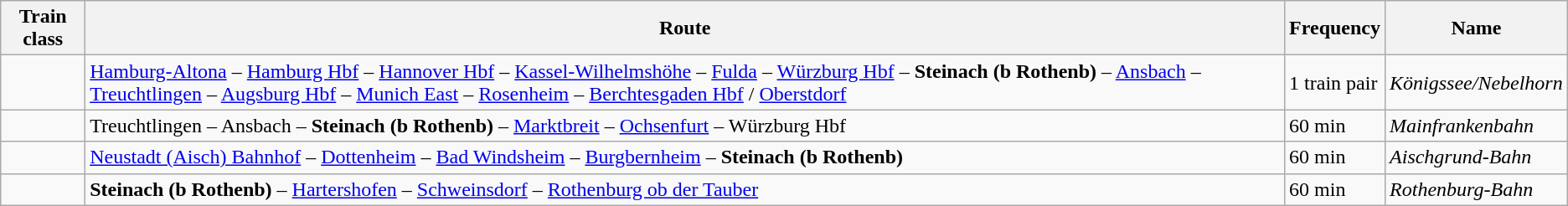<table class="wikitable">
<tr>
<th>Train class</th>
<th>Route</th>
<th>Frequency</th>
<th>Name</th>
</tr>
<tr>
<td></td>
<td><a href='#'>Hamburg-Altona</a> – <a href='#'>Hamburg Hbf</a> – <a href='#'>Hannover Hbf</a> – <a href='#'>Kassel-Wilhelmshöhe</a> – <a href='#'>Fulda</a> – <a href='#'>Würzburg Hbf</a> – <strong>Steinach (b Rothenb)</strong> – <a href='#'>Ansbach</a> – <a href='#'>Treuchtlingen</a> – <a href='#'>Augsburg Hbf</a> – <a href='#'>Munich East</a> – <a href='#'>Rosenheim</a> – <a href='#'>Berchtesgaden Hbf</a> / <a href='#'>Oberstdorf</a></td>
<td>1 train pair</td>
<td><em>Königssee/Nebelhorn</em></td>
</tr>
<tr>
<td></td>
<td>Treuchtlingen – Ansbach – <strong>Steinach (b Rothenb)</strong> – <a href='#'>Marktbreit</a> – <a href='#'>Ochsenfurt</a> – Würzburg Hbf</td>
<td>60 min</td>
<td><em>Mainfrankenbahn</em></td>
</tr>
<tr>
<td></td>
<td><a href='#'>Neustadt (Aisch) Bahnhof</a> – <a href='#'>Dottenheim</a> – <a href='#'>Bad Windsheim</a> – <a href='#'>Burgbernheim</a> – <strong>Steinach (b Rothenb)</strong></td>
<td>60 min</td>
<td><em>Aischgrund-Bahn</em></td>
</tr>
<tr>
<td></td>
<td><strong>Steinach (b Rothenb)</strong> – <a href='#'>Hartershofen</a> – <a href='#'>Schweinsdorf</a> – <a href='#'>Rothenburg ob der Tauber</a></td>
<td>60 min</td>
<td><em>Rothenburg-Bahn</em></td>
</tr>
</table>
